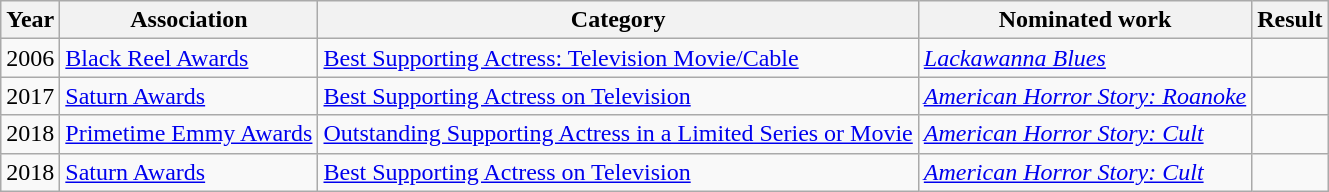<table class="wikitable sortable">
<tr>
<th>Year</th>
<th>Association</th>
<th>Category</th>
<th>Nominated work</th>
<th>Result</th>
</tr>
<tr>
<td>2006</td>
<td><a href='#'>Black Reel Awards</a></td>
<td><a href='#'>Best Supporting Actress: Television Movie/Cable</a></td>
<td><em><a href='#'>Lackawanna Blues</a></em></td>
<td></td>
</tr>
<tr>
<td>2017</td>
<td><a href='#'>Saturn Awards</a></td>
<td><a href='#'>Best Supporting Actress on Television</a></td>
<td><em><a href='#'>American Horror Story: Roanoke</a></em></td>
<td></td>
</tr>
<tr>
<td>2018</td>
<td><a href='#'>Primetime Emmy Awards</a></td>
<td><a href='#'>Outstanding Supporting Actress in a Limited Series or Movie</a></td>
<td><em><a href='#'>American Horror Story: Cult</a></em></td>
<td></td>
</tr>
<tr>
<td>2018</td>
<td><a href='#'>Saturn Awards</a></td>
<td><a href='#'>Best Supporting Actress on Television</a></td>
<td><em><a href='#'>American Horror Story: Cult</a></em></td>
<td></td>
</tr>
</table>
